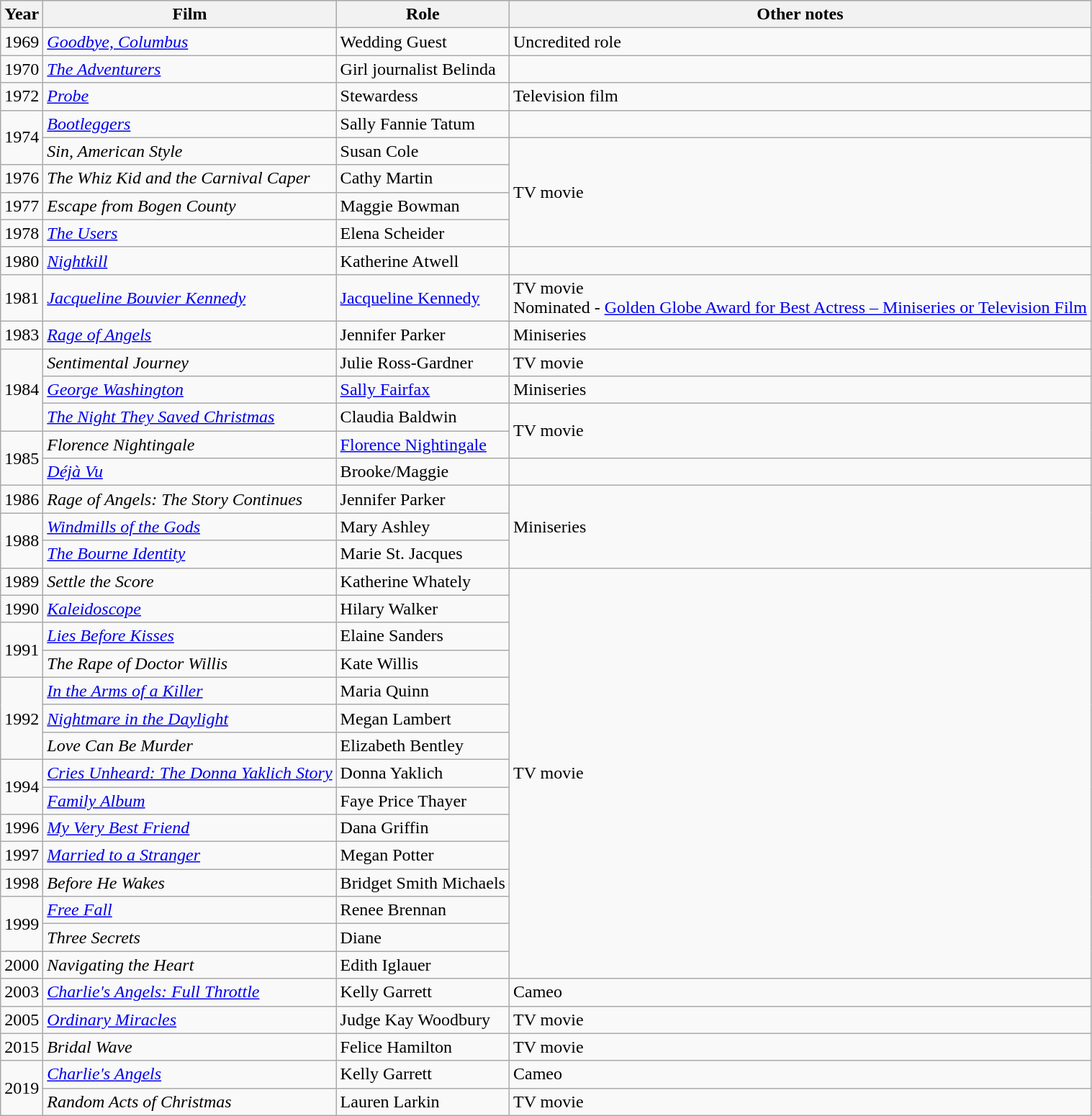<table class="wikitable">
<tr style="background:#B0C4DE;">
<th>Year</th>
<th>Film</th>
<th>Role</th>
<th>Other notes</th>
</tr>
<tr>
<td>1969</td>
<td><em><a href='#'>Goodbye, Columbus</a></em></td>
<td>Wedding Guest</td>
<td>Uncredited role</td>
</tr>
<tr>
<td>1970</td>
<td><em><a href='#'>The Adventurers</a></em></td>
<td>Girl journalist Belinda</td>
<td></td>
</tr>
<tr>
<td>1972</td>
<td><em><a href='#'>Probe</a></em></td>
<td>Stewardess</td>
<td>Television film</td>
</tr>
<tr>
<td rowspan=2>1974</td>
<td><em><a href='#'>Bootleggers</a></em></td>
<td>Sally Fannie Tatum</td>
<td></td>
</tr>
<tr>
<td><em>Sin, American Style</em></td>
<td>Susan Cole</td>
<td rowspan=4>TV movie</td>
</tr>
<tr>
<td>1976</td>
<td><em>The Whiz Kid and the Carnival Caper</em></td>
<td>Cathy Martin</td>
</tr>
<tr>
<td>1977</td>
<td><em>Escape from Bogen County</em></td>
<td>Maggie Bowman</td>
</tr>
<tr>
<td>1978</td>
<td><em><a href='#'>The Users</a></em></td>
<td>Elena Scheider</td>
</tr>
<tr>
<td>1980</td>
<td><em><a href='#'>Nightkill</a></em></td>
<td>Katherine Atwell</td>
<td></td>
</tr>
<tr>
<td>1981</td>
<td><em><a href='#'>Jacqueline Bouvier Kennedy</a></em></td>
<td><a href='#'>Jacqueline Kennedy</a></td>
<td>TV movie<br>Nominated - <a href='#'>Golden Globe Award for Best Actress – Miniseries or Television Film</a></td>
</tr>
<tr>
<td>1983</td>
<td><em><a href='#'>Rage of Angels</a></em></td>
<td>Jennifer Parker</td>
<td>Miniseries</td>
</tr>
<tr>
<td rowspan=3>1984</td>
<td><em>Sentimental Journey</em></td>
<td>Julie Ross-Gardner</td>
<td>TV movie</td>
</tr>
<tr>
<td><em><a href='#'>George Washington</a></em></td>
<td><a href='#'>Sally Fairfax</a></td>
<td>Miniseries</td>
</tr>
<tr>
<td><em><a href='#'>The Night They Saved Christmas</a></em></td>
<td>Claudia Baldwin</td>
<td rowspan=2>TV movie</td>
</tr>
<tr>
<td rowspan=2>1985</td>
<td><em>Florence Nightingale</em></td>
<td><a href='#'>Florence Nightingale</a></td>
</tr>
<tr>
<td><em><a href='#'>Déjà Vu</a></em></td>
<td>Brooke/Maggie</td>
<td></td>
</tr>
<tr>
<td>1986</td>
<td><em>Rage of Angels: The Story Continues</em></td>
<td>Jennifer Parker</td>
<td rowspan=3>Miniseries</td>
</tr>
<tr>
<td rowspan=2>1988</td>
<td><em><a href='#'>Windmills of the Gods</a></em></td>
<td>Mary Ashley</td>
</tr>
<tr>
<td><em><a href='#'>The Bourne Identity</a></em></td>
<td>Marie St. Jacques</td>
</tr>
<tr>
<td>1989</td>
<td><em>Settle the Score</em></td>
<td>Katherine Whately</td>
<td rowspan=15>TV movie</td>
</tr>
<tr>
<td>1990</td>
<td><em><a href='#'>Kaleidoscope</a></em></td>
<td>Hilary Walker</td>
</tr>
<tr>
<td rowspan=2>1991</td>
<td><em><a href='#'>Lies Before Kisses</a></em></td>
<td>Elaine Sanders</td>
</tr>
<tr>
<td><em>The Rape of Doctor Willis</em></td>
<td>Kate Willis</td>
</tr>
<tr>
<td rowspan=3>1992</td>
<td><em><a href='#'>In the Arms of a Killer</a></em></td>
<td>Maria Quinn</td>
</tr>
<tr>
<td><em><a href='#'>Nightmare in the Daylight</a></em></td>
<td>Megan Lambert</td>
</tr>
<tr>
<td><em>Love Can Be Murder</em></td>
<td>Elizabeth Bentley</td>
</tr>
<tr>
<td rowspan=2>1994</td>
<td><em><a href='#'>Cries Unheard: The Donna Yaklich Story</a></em></td>
<td>Donna Yaklich</td>
</tr>
<tr>
<td><em><a href='#'>Family Album</a></em></td>
<td>Faye Price Thayer</td>
</tr>
<tr>
<td>1996</td>
<td><em><a href='#'>My Very Best Friend</a></em></td>
<td>Dana Griffin</td>
</tr>
<tr>
<td>1997</td>
<td><em><a href='#'>Married to a Stranger</a></em></td>
<td>Megan Potter</td>
</tr>
<tr>
<td>1998</td>
<td><em>Before He Wakes</em></td>
<td>Bridget Smith Michaels</td>
</tr>
<tr>
<td rowspan=2>1999</td>
<td><em><a href='#'>Free Fall</a></em></td>
<td>Renee Brennan</td>
</tr>
<tr>
<td><em>Three Secrets</em></td>
<td>Diane</td>
</tr>
<tr>
<td>2000</td>
<td><em>Navigating the Heart</em></td>
<td>Edith Iglauer</td>
</tr>
<tr>
<td>2003</td>
<td><em><a href='#'>Charlie's Angels: Full Throttle</a></em></td>
<td>Kelly Garrett</td>
<td>Cameo</td>
</tr>
<tr>
<td>2005</td>
<td><em><a href='#'>Ordinary Miracles</a></em></td>
<td>Judge Kay Woodbury</td>
<td>TV movie</td>
</tr>
<tr>
<td>2015</td>
<td><em>Bridal Wave</em></td>
<td>Felice Hamilton</td>
<td>TV movie</td>
</tr>
<tr>
<td rowspan=2>2019</td>
<td><em><a href='#'>Charlie's Angels</a></em></td>
<td>Kelly Garrett</td>
<td>Cameo</td>
</tr>
<tr>
<td><em>Random Acts of Christmas</em></td>
<td>Lauren Larkin</td>
<td>TV movie</td>
</tr>
</table>
